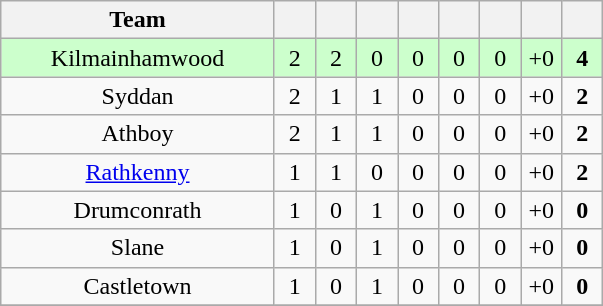<table class="wikitable" style="text-align:center">
<tr>
<th width="175">Team</th>
<th width="20"></th>
<th width="20"></th>
<th width="20"></th>
<th width="20"></th>
<th width="20"></th>
<th width="20"></th>
<th width="20"></th>
<th width="20"></th>
</tr>
<tr style="background:#cfc;">
<td>Kilmainhamwood</td>
<td>2</td>
<td>2</td>
<td>0</td>
<td>0</td>
<td>0</td>
<td>0</td>
<td>+0</td>
<td><strong>4</strong></td>
</tr>
<tr>
<td>Syddan</td>
<td>2</td>
<td>1</td>
<td>1</td>
<td>0</td>
<td>0</td>
<td>0</td>
<td>+0</td>
<td><strong>2</strong></td>
</tr>
<tr>
<td>Athboy</td>
<td>2</td>
<td>1</td>
<td>1</td>
<td>0</td>
<td>0</td>
<td>0</td>
<td>+0</td>
<td><strong>2</strong></td>
</tr>
<tr>
<td><a href='#'>Rathkenny</a></td>
<td>1</td>
<td>1</td>
<td>0</td>
<td>0</td>
<td>0</td>
<td>0</td>
<td>+0</td>
<td><strong>2</strong></td>
</tr>
<tr>
<td>Drumconrath</td>
<td>1</td>
<td>0</td>
<td>1</td>
<td>0</td>
<td>0</td>
<td>0</td>
<td>+0</td>
<td><strong>0</strong></td>
</tr>
<tr>
<td>Slane</td>
<td>1</td>
<td>0</td>
<td>1</td>
<td>0</td>
<td>0</td>
<td>0</td>
<td>+0</td>
<td><strong>0</strong></td>
</tr>
<tr>
<td>Castletown</td>
<td>1</td>
<td>0</td>
<td>1</td>
<td>0</td>
<td>0</td>
<td>0</td>
<td>+0</td>
<td><strong>0</strong></td>
</tr>
<tr>
</tr>
</table>
